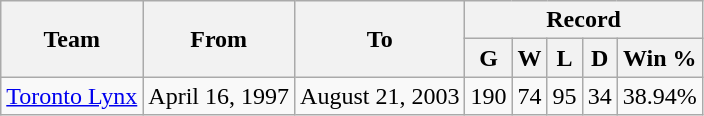<table class="wikitable" style="text-align: center">
<tr>
<th rowspan="2">Team</th>
<th rowspan="2">From</th>
<th rowspan="2">To</th>
<th colspan="5">Record</th>
</tr>
<tr>
<th>G</th>
<th>W</th>
<th>L</th>
<th>D</th>
<th>Win %</th>
</tr>
<tr>
<td align=left><a href='#'>Toronto Lynx</a></td>
<td align=left>April 16, 1997</td>
<td align=left>August 21, 2003</td>
<td>190</td>
<td>74</td>
<td>95</td>
<td>34</td>
<td>38.94%</td>
</tr>
</table>
